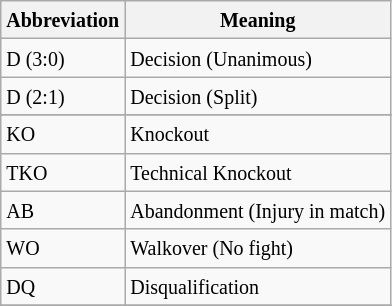<table class="wikitable">
<tr>
<th><small>Abbreviation</small></th>
<th><small>Meaning</small></th>
</tr>
<tr>
<td><small>D (3:0)</small></td>
<td><small>Decision (Unanimous)</small></td>
</tr>
<tr>
<td><small>D (2:1)</small></td>
<td><small>Decision (Split)</small></td>
</tr>
<tr>
</tr>
<tr>
<td><small>KO</small></td>
<td><small>Knockout</small></td>
</tr>
<tr>
<td><small>TKO</small></td>
<td><small>Technical Knockout</small></td>
</tr>
<tr>
<td><small>AB</small></td>
<td><small>Abandonment (Injury in match)</small></td>
</tr>
<tr>
<td><small>WO</small></td>
<td><small>Walkover (No fight)</small></td>
</tr>
<tr>
<td><small>DQ</small></td>
<td><small>Disqualification</small></td>
</tr>
<tr>
</tr>
</table>
